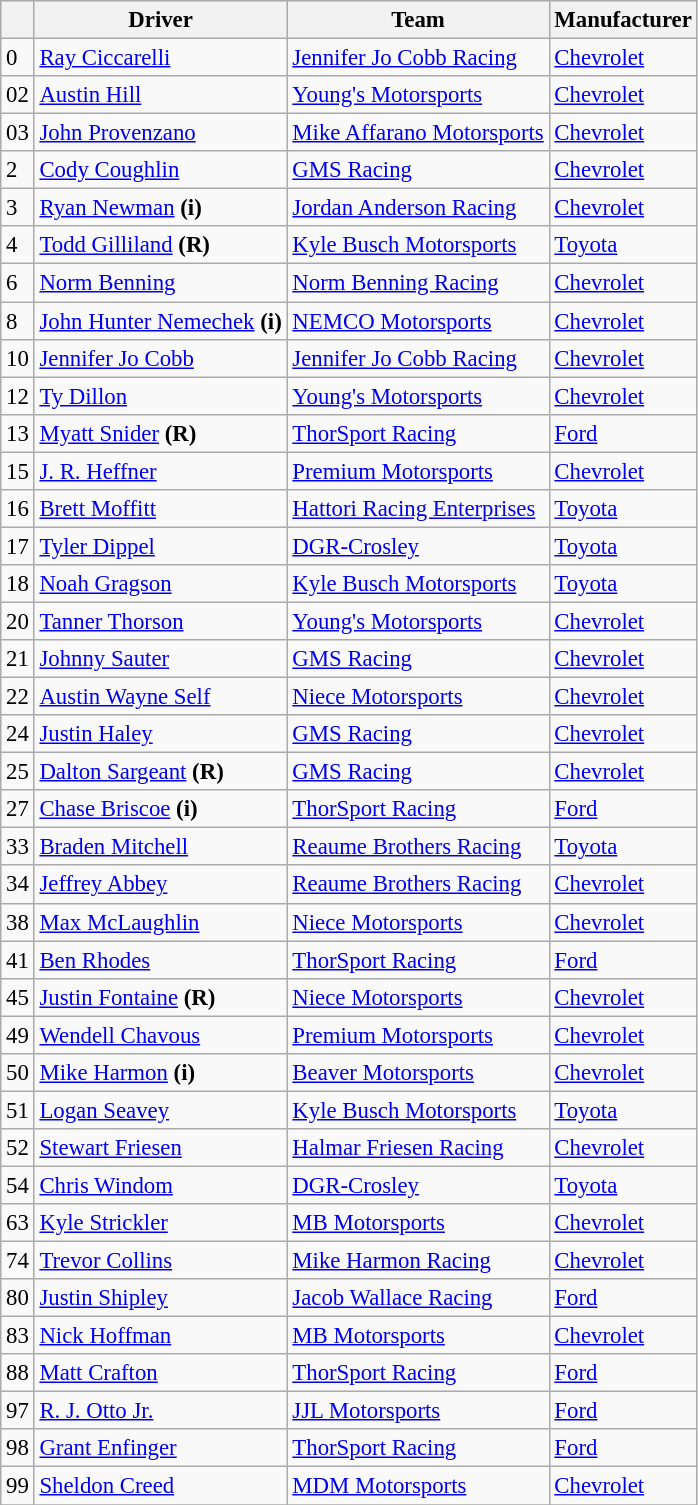<table class="wikitable" style="font-size:95%">
<tr>
<th></th>
<th>Driver</th>
<th>Team</th>
<th>Manufacturer</th>
</tr>
<tr>
<td>0</td>
<td><a href='#'>Ray Ciccarelli</a></td>
<td><a href='#'>Jennifer Jo Cobb Racing</a></td>
<td><a href='#'>Chevrolet</a></td>
</tr>
<tr>
<td>02</td>
<td><a href='#'>Austin Hill</a></td>
<td><a href='#'>Young's Motorsports</a></td>
<td><a href='#'>Chevrolet</a></td>
</tr>
<tr>
<td>03</td>
<td><a href='#'>John Provenzano</a></td>
<td><a href='#'>Mike Affarano Motorsports</a></td>
<td><a href='#'>Chevrolet</a></td>
</tr>
<tr>
<td>2</td>
<td><a href='#'>Cody Coughlin</a></td>
<td><a href='#'>GMS Racing</a></td>
<td><a href='#'>Chevrolet</a></td>
</tr>
<tr>
<td>3</td>
<td><a href='#'>Ryan Newman</a> <strong>(i)</strong></td>
<td><a href='#'>Jordan Anderson Racing</a></td>
<td><a href='#'>Chevrolet</a></td>
</tr>
<tr>
<td>4</td>
<td><a href='#'>Todd Gilliland</a> <strong>(R)</strong></td>
<td><a href='#'>Kyle Busch Motorsports</a></td>
<td><a href='#'>Toyota</a></td>
</tr>
<tr>
<td>6</td>
<td><a href='#'>Norm Benning</a></td>
<td><a href='#'>Norm Benning Racing</a></td>
<td><a href='#'>Chevrolet</a></td>
</tr>
<tr>
<td>8</td>
<td><a href='#'>John Hunter Nemechek</a> <strong>(i)</strong></td>
<td><a href='#'>NEMCO Motorsports</a></td>
<td><a href='#'>Chevrolet</a></td>
</tr>
<tr>
<td>10</td>
<td><a href='#'>Jennifer Jo Cobb</a></td>
<td><a href='#'>Jennifer Jo Cobb Racing</a></td>
<td><a href='#'>Chevrolet</a></td>
</tr>
<tr>
<td>12</td>
<td><a href='#'>Ty Dillon</a></td>
<td><a href='#'>Young's Motorsports</a></td>
<td><a href='#'>Chevrolet</a></td>
</tr>
<tr>
<td>13</td>
<td><a href='#'>Myatt Snider</a> <strong>(R)</strong></td>
<td><a href='#'>ThorSport Racing</a></td>
<td><a href='#'>Ford</a></td>
</tr>
<tr>
<td>15</td>
<td><a href='#'>J. R. Heffner</a></td>
<td><a href='#'>Premium Motorsports</a></td>
<td><a href='#'>Chevrolet</a></td>
</tr>
<tr>
<td>16</td>
<td><a href='#'>Brett Moffitt</a></td>
<td><a href='#'>Hattori Racing Enterprises</a></td>
<td><a href='#'>Toyota</a></td>
</tr>
<tr>
<td>17</td>
<td><a href='#'>Tyler Dippel</a></td>
<td><a href='#'>DGR-Crosley</a></td>
<td><a href='#'>Toyota</a></td>
</tr>
<tr>
<td>18</td>
<td><a href='#'>Noah Gragson</a></td>
<td><a href='#'>Kyle Busch Motorsports</a></td>
<td><a href='#'>Toyota</a></td>
</tr>
<tr>
<td>20</td>
<td><a href='#'>Tanner Thorson</a></td>
<td><a href='#'>Young's Motorsports</a></td>
<td><a href='#'>Chevrolet</a></td>
</tr>
<tr>
<td>21</td>
<td><a href='#'>Johnny Sauter</a></td>
<td><a href='#'>GMS Racing</a></td>
<td><a href='#'>Chevrolet</a></td>
</tr>
<tr>
<td>22</td>
<td><a href='#'>Austin Wayne Self</a></td>
<td><a href='#'>Niece Motorsports</a></td>
<td><a href='#'>Chevrolet</a></td>
</tr>
<tr>
<td>24</td>
<td><a href='#'>Justin Haley</a></td>
<td><a href='#'>GMS Racing</a></td>
<td><a href='#'>Chevrolet</a></td>
</tr>
<tr>
<td>25</td>
<td><a href='#'>Dalton Sargeant</a> <strong>(R)</strong></td>
<td><a href='#'>GMS Racing</a></td>
<td><a href='#'>Chevrolet</a></td>
</tr>
<tr>
<td>27</td>
<td><a href='#'>Chase Briscoe</a> <strong>(i)</strong></td>
<td><a href='#'>ThorSport Racing</a></td>
<td><a href='#'>Ford</a></td>
</tr>
<tr>
<td>33</td>
<td><a href='#'>Braden Mitchell</a></td>
<td><a href='#'>Reaume Brothers Racing</a></td>
<td><a href='#'>Toyota</a></td>
</tr>
<tr>
<td>34</td>
<td><a href='#'>Jeffrey Abbey</a></td>
<td><a href='#'>Reaume Brothers Racing</a></td>
<td><a href='#'>Chevrolet</a></td>
</tr>
<tr>
<td>38</td>
<td><a href='#'>Max McLaughlin</a></td>
<td><a href='#'>Niece Motorsports</a></td>
<td><a href='#'>Chevrolet</a></td>
</tr>
<tr>
<td>41</td>
<td><a href='#'>Ben Rhodes</a></td>
<td><a href='#'>ThorSport Racing</a></td>
<td><a href='#'>Ford</a></td>
</tr>
<tr>
<td>45</td>
<td><a href='#'>Justin Fontaine</a> <strong>(R)</strong></td>
<td><a href='#'>Niece Motorsports</a></td>
<td><a href='#'>Chevrolet</a></td>
</tr>
<tr>
<td>49</td>
<td><a href='#'>Wendell Chavous</a></td>
<td><a href='#'>Premium Motorsports</a></td>
<td><a href='#'>Chevrolet</a></td>
</tr>
<tr>
<td>50</td>
<td><a href='#'>Mike Harmon</a> <strong>(i)</strong></td>
<td><a href='#'>Beaver Motorsports</a></td>
<td><a href='#'>Chevrolet</a></td>
</tr>
<tr>
<td>51</td>
<td><a href='#'>Logan Seavey</a></td>
<td><a href='#'>Kyle Busch Motorsports</a></td>
<td><a href='#'>Toyota</a></td>
</tr>
<tr>
<td>52</td>
<td><a href='#'>Stewart Friesen</a></td>
<td><a href='#'>Halmar Friesen Racing</a></td>
<td><a href='#'>Chevrolet</a></td>
</tr>
<tr>
<td>54</td>
<td><a href='#'>Chris Windom</a></td>
<td><a href='#'>DGR-Crosley</a></td>
<td><a href='#'>Toyota</a></td>
</tr>
<tr>
<td>63</td>
<td><a href='#'>Kyle Strickler</a></td>
<td><a href='#'>MB Motorsports</a></td>
<td><a href='#'>Chevrolet</a></td>
</tr>
<tr>
<td>74</td>
<td><a href='#'>Trevor Collins</a></td>
<td><a href='#'>Mike Harmon Racing</a></td>
<td><a href='#'>Chevrolet</a></td>
</tr>
<tr>
<td>80</td>
<td><a href='#'>Justin Shipley</a></td>
<td><a href='#'>Jacob Wallace Racing</a></td>
<td><a href='#'>Ford</a></td>
</tr>
<tr>
<td>83</td>
<td><a href='#'>Nick Hoffman</a></td>
<td><a href='#'>MB Motorsports</a></td>
<td><a href='#'>Chevrolet</a></td>
</tr>
<tr>
<td>88</td>
<td><a href='#'>Matt Crafton</a></td>
<td><a href='#'>ThorSport Racing</a></td>
<td><a href='#'>Ford</a></td>
</tr>
<tr>
<td>97</td>
<td><a href='#'>R. J. Otto Jr.</a></td>
<td><a href='#'>JJL Motorsports</a></td>
<td><a href='#'>Ford</a></td>
</tr>
<tr>
<td>98</td>
<td><a href='#'>Grant Enfinger</a></td>
<td><a href='#'>ThorSport Racing</a></td>
<td><a href='#'>Ford</a></td>
</tr>
<tr>
<td>99</td>
<td><a href='#'>Sheldon Creed</a></td>
<td><a href='#'>MDM Motorsports</a></td>
<td><a href='#'>Chevrolet</a></td>
</tr>
<tr>
</tr>
</table>
